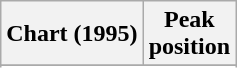<table class="wikitable sortable plainrowheaders" style="text-align:center">
<tr>
<th scope="col">Chart (1995)</th>
<th scope="col">Peak<br>position</th>
</tr>
<tr>
</tr>
<tr>
</tr>
<tr>
</tr>
</table>
